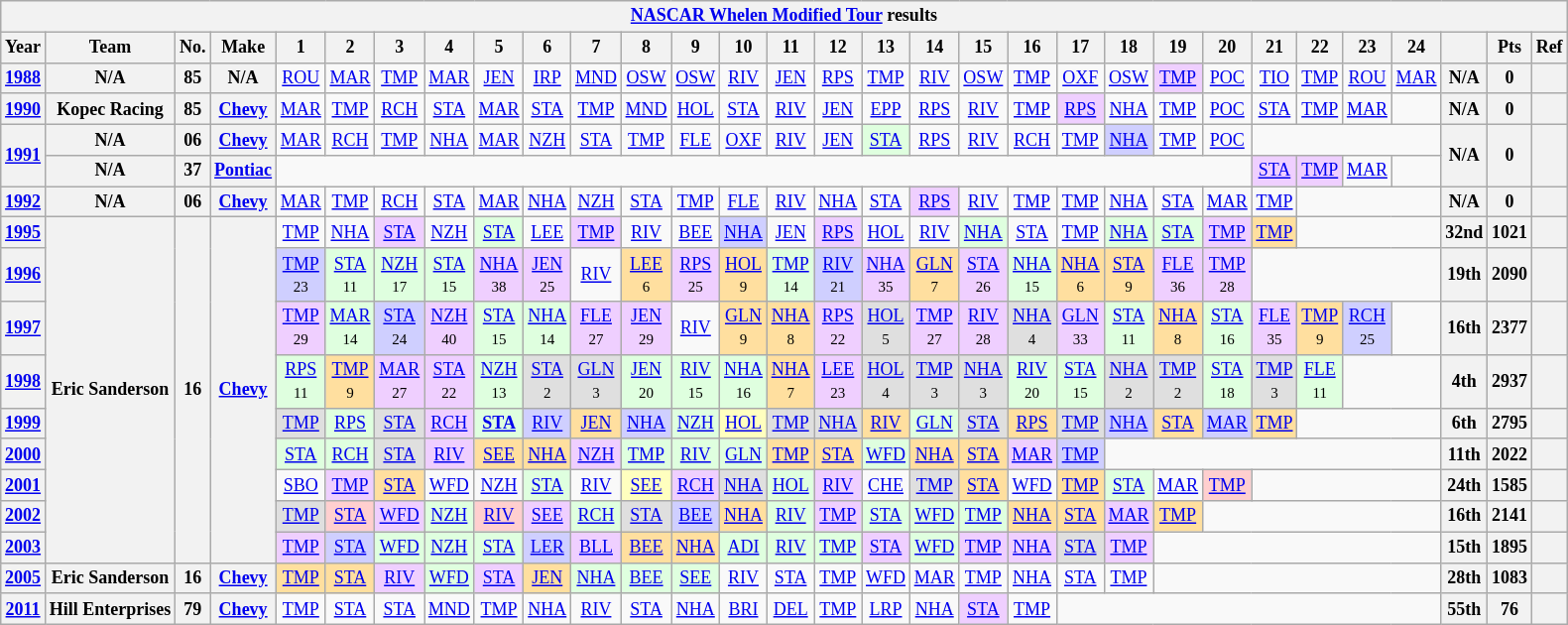<table class="wikitable" style="text-align:center; font-size:75%">
<tr>
<th colspan=38><a href='#'>NASCAR Whelen Modified Tour</a> results</th>
</tr>
<tr>
<th>Year</th>
<th>Team</th>
<th>No.</th>
<th>Make</th>
<th>1</th>
<th>2</th>
<th>3</th>
<th>4</th>
<th>5</th>
<th>6</th>
<th>7</th>
<th>8</th>
<th>9</th>
<th>10</th>
<th>11</th>
<th>12</th>
<th>13</th>
<th>14</th>
<th>15</th>
<th>16</th>
<th>17</th>
<th>18</th>
<th>19</th>
<th>20</th>
<th>21</th>
<th>22</th>
<th>23</th>
<th>24</th>
<th></th>
<th>Pts</th>
<th>Ref</th>
</tr>
<tr>
<th><a href='#'>1988</a></th>
<th>N/A</th>
<th>85</th>
<th>N/A</th>
<td><a href='#'>ROU</a></td>
<td><a href='#'>MAR</a></td>
<td><a href='#'>TMP</a></td>
<td><a href='#'>MAR</a></td>
<td><a href='#'>JEN</a></td>
<td><a href='#'>IRP</a></td>
<td><a href='#'>MND</a></td>
<td><a href='#'>OSW</a></td>
<td><a href='#'>OSW</a></td>
<td><a href='#'>RIV</a></td>
<td><a href='#'>JEN</a></td>
<td><a href='#'>RPS</a></td>
<td><a href='#'>TMP</a></td>
<td><a href='#'>RIV</a></td>
<td><a href='#'>OSW</a></td>
<td><a href='#'>TMP</a></td>
<td><a href='#'>OXF</a></td>
<td><a href='#'>OSW</a></td>
<td style="background:#EFCFFF;"><a href='#'>TMP</a><br></td>
<td><a href='#'>POC</a></td>
<td><a href='#'>TIO</a></td>
<td><a href='#'>TMP</a></td>
<td><a href='#'>ROU</a></td>
<td><a href='#'>MAR</a></td>
<th>N/A</th>
<th>0</th>
<th></th>
</tr>
<tr>
<th><a href='#'>1990</a></th>
<th>Kopec Racing</th>
<th>85</th>
<th><a href='#'>Chevy</a></th>
<td><a href='#'>MAR</a></td>
<td><a href='#'>TMP</a></td>
<td><a href='#'>RCH</a></td>
<td><a href='#'>STA</a></td>
<td><a href='#'>MAR</a></td>
<td><a href='#'>STA</a></td>
<td><a href='#'>TMP</a></td>
<td><a href='#'>MND</a></td>
<td><a href='#'>HOL</a></td>
<td><a href='#'>STA</a></td>
<td><a href='#'>RIV</a></td>
<td><a href='#'>JEN</a></td>
<td><a href='#'>EPP</a></td>
<td><a href='#'>RPS</a></td>
<td><a href='#'>RIV</a></td>
<td><a href='#'>TMP</a></td>
<td style="background:#EFCFFF;"><a href='#'>RPS</a><br></td>
<td><a href='#'>NHA</a></td>
<td><a href='#'>TMP</a></td>
<td><a href='#'>POC</a></td>
<td><a href='#'>STA</a></td>
<td><a href='#'>TMP</a></td>
<td><a href='#'>MAR</a></td>
<td></td>
<th>N/A</th>
<th>0</th>
<th></th>
</tr>
<tr>
<th rowspan=2><a href='#'>1991</a></th>
<th>N/A</th>
<th>06</th>
<th><a href='#'>Chevy</a></th>
<td><a href='#'>MAR</a></td>
<td><a href='#'>RCH</a></td>
<td><a href='#'>TMP</a></td>
<td><a href='#'>NHA</a></td>
<td><a href='#'>MAR</a></td>
<td><a href='#'>NZH</a></td>
<td><a href='#'>STA</a></td>
<td><a href='#'>TMP</a></td>
<td><a href='#'>FLE</a></td>
<td><a href='#'>OXF</a></td>
<td><a href='#'>RIV</a></td>
<td><a href='#'>JEN</a></td>
<td style="background:#DFFFDF;"><a href='#'>STA</a><br></td>
<td><a href='#'>RPS</a></td>
<td><a href='#'>RIV</a></td>
<td><a href='#'>RCH</a></td>
<td><a href='#'>TMP</a></td>
<td style="background:#CFCFFF;"><a href='#'>NHA</a><br></td>
<td><a href='#'>TMP</a></td>
<td><a href='#'>POC</a></td>
<td colspan=4></td>
<th rowspan=2>N/A</th>
<th rowspan=2>0</th>
<th rowspan=2></th>
</tr>
<tr>
<th>N/A</th>
<th>37</th>
<th><a href='#'>Pontiac</a></th>
<td colspan=20></td>
<td style="background:#EFCFFF;"><a href='#'>STA</a><br></td>
<td style="background:#EFCFFF;"><a href='#'>TMP</a><br></td>
<td><a href='#'>MAR</a></td>
<td></td>
</tr>
<tr>
<th><a href='#'>1992</a></th>
<th>N/A</th>
<th>06</th>
<th><a href='#'>Chevy</a></th>
<td><a href='#'>MAR</a></td>
<td><a href='#'>TMP</a></td>
<td><a href='#'>RCH</a></td>
<td><a href='#'>STA</a></td>
<td><a href='#'>MAR</a></td>
<td><a href='#'>NHA</a></td>
<td><a href='#'>NZH</a></td>
<td><a href='#'>STA</a></td>
<td><a href='#'>TMP</a></td>
<td><a href='#'>FLE</a></td>
<td><a href='#'>RIV</a></td>
<td><a href='#'>NHA</a></td>
<td><a href='#'>STA</a></td>
<td style="background:#EFCFFF;"><a href='#'>RPS</a><br></td>
<td><a href='#'>RIV</a></td>
<td><a href='#'>TMP</a></td>
<td><a href='#'>TMP</a></td>
<td><a href='#'>NHA</a></td>
<td><a href='#'>STA</a></td>
<td><a href='#'>MAR</a></td>
<td><a href='#'>TMP</a></td>
<td colspan=3></td>
<th>N/A</th>
<th>0</th>
<th></th>
</tr>
<tr>
<th><a href='#'>1995</a></th>
<th rowspan=9>Eric Sanderson</th>
<th rowspan=9>16</th>
<th rowspan=9><a href='#'>Chevy</a></th>
<td><a href='#'>TMP</a></td>
<td><a href='#'>NHA</a></td>
<td style="background:#EFCFFF;"><a href='#'>STA</a><br></td>
<td><a href='#'>NZH</a></td>
<td style="background:#DFFFDF;"><a href='#'>STA</a><br></td>
<td><a href='#'>LEE</a></td>
<td style="background:#EFCFFF;"><a href='#'>TMP</a><br></td>
<td><a href='#'>RIV</a></td>
<td><a href='#'>BEE</a></td>
<td style="background:#CFCFFF;"><a href='#'>NHA</a><br></td>
<td><a href='#'>JEN</a></td>
<td style="background:#EFCFFF;"><a href='#'>RPS</a><br></td>
<td><a href='#'>HOL</a></td>
<td><a href='#'>RIV</a></td>
<td style="background:#DFFFDF;"><a href='#'>NHA</a><br></td>
<td><a href='#'>STA</a></td>
<td><a href='#'>TMP</a></td>
<td style="background:#DFFFDF;"><a href='#'>NHA</a><br></td>
<td style="background:#DFFFDF;"><a href='#'>STA</a><br></td>
<td style="background:#EFCFFF;"><a href='#'>TMP</a><br></td>
<td style="background:#FFDF9F;"><a href='#'>TMP</a><br></td>
<td colspan=3></td>
<th>32nd</th>
<th>1021</th>
<th></th>
</tr>
<tr>
<th><a href='#'>1996</a></th>
<td style="background:#CFCFFF;"><a href='#'>TMP</a><br><small>23</small></td>
<td style="background:#DFFFDF;"><a href='#'>STA</a><br><small>11</small></td>
<td style="background:#DFFFDF;"><a href='#'>NZH</a><br><small>17</small></td>
<td style="background:#DFFFDF;"><a href='#'>STA</a><br><small>15</small></td>
<td style="background:#EFCFFF;"><a href='#'>NHA</a><br><small>38</small></td>
<td style="background:#EFCFFF;"><a href='#'>JEN</a><br><small>25</small></td>
<td><a href='#'>RIV</a></td>
<td style="background:#FFDF9F;"><a href='#'>LEE</a><br><small>6</small></td>
<td style="background:#EFCFFF;"><a href='#'>RPS</a><br><small>25</small></td>
<td style="background:#FFDF9F;"><a href='#'>HOL</a><br><small>9</small></td>
<td style="background:#DFFFDF;"><a href='#'>TMP</a><br><small>14</small></td>
<td style="background:#CFCFFF;"><a href='#'>RIV</a><br><small>21</small></td>
<td style="background:#EFCFFF;"><a href='#'>NHA</a><br><small>35</small></td>
<td style="background:#FFDF9F;"><a href='#'>GLN</a><br><small>7</small></td>
<td style="background:#EFCFFF;"><a href='#'>STA</a><br><small>26</small></td>
<td style="background:#DFFFDF;"><a href='#'>NHA</a><br><small>15</small></td>
<td style="background:#FFDF9F;"><a href='#'>NHA</a><br><small>6</small></td>
<td style="background:#FFDF9F;"><a href='#'>STA</a><br><small>9</small></td>
<td style="background:#EFCFFF;"><a href='#'>FLE</a><br><small>36</small></td>
<td style="background:#EFCFFF;"><a href='#'>TMP</a><br><small>28</small></td>
<td colspan=4></td>
<th>19th</th>
<th>2090</th>
<th></th>
</tr>
<tr>
<th><a href='#'>1997</a></th>
<td style="background:#EFCFFF;"><a href='#'>TMP</a><br><small>29</small></td>
<td style="background:#DFFFDF;"><a href='#'>MAR</a><br><small>14</small></td>
<td style="background:#CFCFFF;"><a href='#'>STA</a><br><small>24</small></td>
<td style="background:#EFCFFF;"><a href='#'>NZH</a><br><small>40</small></td>
<td style="background:#DFFFDF;"><a href='#'>STA</a><br><small>15</small></td>
<td style="background:#DFFFDF;"><a href='#'>NHA</a><br><small>14</small></td>
<td style="background:#EFCFFF;"><a href='#'>FLE</a><br><small>27</small></td>
<td style="background:#EFCFFF;"><a href='#'>JEN</a><br><small>29</small></td>
<td><a href='#'>RIV</a></td>
<td style="background:#FFDF9F;"><a href='#'>GLN</a><br><small>9</small></td>
<td style="background:#FFDF9F;"><a href='#'>NHA</a><br><small>8</small></td>
<td style="background:#EFCFFF;"><a href='#'>RPS</a><br><small>22</small></td>
<td style="background:#DFDFDF;"><a href='#'>HOL</a><br><small>5</small></td>
<td style="background:#EFCFFF;"><a href='#'>TMP</a><br><small>27</small></td>
<td style="background:#EFCFFF;"><a href='#'>RIV</a><br><small>28</small></td>
<td style="background:#DFDFDF;"><a href='#'>NHA</a><br><small>4</small></td>
<td style="background:#EFCFFF;"><a href='#'>GLN</a><br><small>33</small></td>
<td style="background:#DFFFDF;"><a href='#'>STA</a><br><small>11</small></td>
<td style="background:#FFDF9F;"><a href='#'>NHA</a><br><small>8</small></td>
<td style="background:#DFFFDF;"><a href='#'>STA</a><br><small>16</small></td>
<td style="background:#EFCFFF;"><a href='#'>FLE</a><br><small>35</small></td>
<td style="background:#FFDF9F;"><a href='#'>TMP</a><br><small>9</small></td>
<td style="background:#CFCFFF;"><a href='#'>RCH</a><br><small>25</small></td>
<td></td>
<th>16th</th>
<th>2377</th>
<th></th>
</tr>
<tr>
<th><a href='#'>1998</a></th>
<td style="background:#DFFFDF;"><a href='#'>RPS</a><br><small>11</small></td>
<td style="background:#FFDF9F;"><a href='#'>TMP</a><br><small>9</small></td>
<td style="background:#EFCFFF;"><a href='#'>MAR</a><br><small>27</small></td>
<td style="background:#EFCFFF;"><a href='#'>STA</a><br><small>22</small></td>
<td style="background:#DFFFDF;"><a href='#'>NZH</a><br><small>13</small></td>
<td style="background:#DFDFDF;"><a href='#'>STA</a><br><small>2</small></td>
<td style="background:#DFDFDF;"><a href='#'>GLN</a><br><small>3</small></td>
<td style="background:#DFFFDF;"><a href='#'>JEN</a><br><small>20</small></td>
<td style="background:#DFFFDF;"><a href='#'>RIV</a><br><small>15</small></td>
<td style="background:#DFFFDF;"><a href='#'>NHA</a><br><small>16</small></td>
<td style="background:#FFDF9F;"><a href='#'>NHA</a><br><small>7</small></td>
<td style="background:#EFCFFF;"><a href='#'>LEE</a><br><small>23</small></td>
<td style="background:#DFDFDF;"><a href='#'>HOL</a><br><small>4</small></td>
<td style="background:#DFDFDF;"><a href='#'>TMP</a><br><small>3</small></td>
<td style="background:#DFDFDF;"><a href='#'>NHA</a><br><small>3</small></td>
<td style="background:#DFFFDF;"><a href='#'>RIV</a><br><small>20</small></td>
<td style="background:#DFFFDF;"><a href='#'>STA</a><br><small>15</small></td>
<td style="background:#DFDFDF;"><a href='#'>NHA</a><br><small>2</small></td>
<td style="background:#DFDFDF;"><a href='#'>TMP</a><br><small>2</small></td>
<td style="background:#DFFFDF;"><a href='#'>STA</a><br><small>18</small></td>
<td style="background:#DFDFDF;"><a href='#'>TMP</a><br><small>3</small></td>
<td style="background:#DFFFDF;"><a href='#'>FLE</a><br><small>11</small></td>
<td colspan=2></td>
<th>4th</th>
<th>2937</th>
<th></th>
</tr>
<tr>
<th><a href='#'>1999</a></th>
<td style="background:#DFDFDF;"><a href='#'>TMP</a><br></td>
<td style="background:#DFFFDF;"><a href='#'>RPS</a><br></td>
<td style="background:#DFDFDF;"><a href='#'>STA</a><br></td>
<td style="background:#EFCFFF;"><a href='#'>RCH</a><br></td>
<td style="background:#DFFFDF;"><strong><a href='#'>STA</a></strong><br></td>
<td style="background:#CFCFFF;"><a href='#'>RIV</a><br></td>
<td style="background:#FFDF9F;"><a href='#'>JEN</a><br></td>
<td style="background:#CFCFFF;"><a href='#'>NHA</a><br></td>
<td style="background:#DFFFDF;"><a href='#'>NZH</a><br></td>
<td style="background:#FFFFBF;"><a href='#'>HOL</a><br></td>
<td style="background:#DFDFDF;"><a href='#'>TMP</a><br></td>
<td style="background:#DFDFDF;"><a href='#'>NHA</a><br></td>
<td style="background:#FFDF9F;"><a href='#'>RIV</a><br></td>
<td style="background:#DFFFDF;"><a href='#'>GLN</a><br></td>
<td style="background:#DFDFDF;"><a href='#'>STA</a><br></td>
<td style="background:#FFDF9F;"><a href='#'>RPS</a><br></td>
<td style="background:#DFDFDF;"><a href='#'>TMP</a><br></td>
<td style="background:#CFCFFF;"><a href='#'>NHA</a><br></td>
<td style="background:#FFDF9F;"><a href='#'>STA</a><br></td>
<td style="background:#CFCFFF;"><a href='#'>MAR</a><br></td>
<td style="background:#FFDF9F;"><a href='#'>TMP</a><br></td>
<td colspan=3></td>
<th>6th</th>
<th>2795</th>
<th></th>
</tr>
<tr>
<th><a href='#'>2000</a></th>
<td style="background:#DFFFDF;"><a href='#'>STA</a><br></td>
<td style="background:#DFFFDF;"><a href='#'>RCH</a><br></td>
<td style="background:#DFDFDF;"><a href='#'>STA</a><br></td>
<td style="background:#EFCFFF;"><a href='#'>RIV</a><br></td>
<td style="background:#FFDF9F;"><a href='#'>SEE</a><br></td>
<td style="background:#FFDF9F;"><a href='#'>NHA</a><br></td>
<td style="background:#EFCFFF;"><a href='#'>NZH</a><br></td>
<td style="background:#DFFFDF;"><a href='#'>TMP</a><br></td>
<td style="background:#DFFFDF;"><a href='#'>RIV</a><br></td>
<td style="background:#DFFFDF;"><a href='#'>GLN</a><br></td>
<td style="background:#FFDF9F;"><a href='#'>TMP</a><br></td>
<td style="background:#FFDF9F;"><a href='#'>STA</a><br></td>
<td style="background:#DFFFDF;"><a href='#'>WFD</a><br></td>
<td style="background:#FFDF9F;"><a href='#'>NHA</a><br></td>
<td style="background:#FFDF9F;"><a href='#'>STA</a><br></td>
<td style="background:#EFCFFF;"><a href='#'>MAR</a><br></td>
<td style="background:#CFCFFF;"><a href='#'>TMP</a><br></td>
<td colspan=7></td>
<th>11th</th>
<th>2022</th>
<th></th>
</tr>
<tr>
<th><a href='#'>2001</a></th>
<td><a href='#'>SBO</a></td>
<td style="background:#EFCFFF;"><a href='#'>TMP</a><br></td>
<td style="background:#FFDF9F;"><a href='#'>STA</a><br></td>
<td><a href='#'>WFD</a></td>
<td><a href='#'>NZH</a></td>
<td style="background:#DFFFDF;"><a href='#'>STA</a><br></td>
<td><a href='#'>RIV</a></td>
<td style="background:#FFFFBF;"><a href='#'>SEE</a><br></td>
<td style="background:#EFCFFF;"><a href='#'>RCH</a><br></td>
<td style="background:#DFDFDF;"><a href='#'>NHA</a><br></td>
<td style="background:#DFFFDF;"><a href='#'>HOL</a><br></td>
<td style="background:#EFCFFF;"><a href='#'>RIV</a><br></td>
<td><a href='#'>CHE</a></td>
<td style="background:#DFDFDF;"><a href='#'>TMP</a><br></td>
<td style="background:#FFDF9F;"><a href='#'>STA</a><br></td>
<td><a href='#'>WFD</a></td>
<td style="background:#FFDF9F;"><a href='#'>TMP</a><br></td>
<td style="background:#DFFFDF;"><a href='#'>STA</a><br></td>
<td><a href='#'>MAR</a></td>
<td style="background:#FFCFCF;"><a href='#'>TMP</a><br></td>
<td colspan=4></td>
<th>24th</th>
<th>1585</th>
<th></th>
</tr>
<tr>
<th><a href='#'>2002</a></th>
<td style="background:#DFDFDF;"><a href='#'>TMP</a><br></td>
<td style="background:#FFCFCF;"><a href='#'>STA</a><br></td>
<td style="background:#EFCFFF;"><a href='#'>WFD</a><br></td>
<td style="background:#DFFFDF;"><a href='#'>NZH</a><br></td>
<td style="background:#FFCFCF;"><a href='#'>RIV</a><br></td>
<td style="background:#EFCFFF;"><a href='#'>SEE</a><br></td>
<td style="background:#DFFFDF;"><a href='#'>RCH</a><br></td>
<td style="background:#DFDFDF;"><a href='#'>STA</a><br></td>
<td style="background:#CFCFFF;"><a href='#'>BEE</a><br></td>
<td style="background:#FFDF9F;"><a href='#'>NHA</a><br></td>
<td style="background:#DFFFDF;"><a href='#'>RIV</a><br></td>
<td style="background:#EFCFFF;"><a href='#'>TMP</a><br></td>
<td style="background:#DFFFDF;"><a href='#'>STA</a><br></td>
<td style="background:#DFFFDF;"><a href='#'>WFD</a><br></td>
<td style="background:#DFFFDF;"><a href='#'>TMP</a><br></td>
<td style="background:#FFDF9F;"><a href='#'>NHA</a><br></td>
<td style="background:#FFDF9F;"><a href='#'>STA</a><br></td>
<td style="background:#EFCFFF;"><a href='#'>MAR</a><br></td>
<td style="background:#FFDF9F;"><a href='#'>TMP</a><br></td>
<td colspan=5></td>
<th>16th</th>
<th>2141</th>
<th></th>
</tr>
<tr>
<th><a href='#'>2003</a></th>
<td style="background:#EFCFFF;"><a href='#'>TMP</a><br></td>
<td style="background:#CFCFFF;"><a href='#'>STA</a><br></td>
<td style="background:#DFFFDF;"><a href='#'>WFD</a><br></td>
<td style="background:#DFFFDF;"><a href='#'>NZH</a><br></td>
<td style="background:#DFFFDF;"><a href='#'>STA</a><br></td>
<td style="background:#CFCFFF;"><a href='#'>LER</a><br></td>
<td style="background:#EFCFFF;"><a href='#'>BLL</a><br></td>
<td style="background:#FFDF9F;"><a href='#'>BEE</a><br></td>
<td style="background:#FFDF9F;"><a href='#'>NHA</a><br></td>
<td style="background:#DFFFDF;"><a href='#'>ADI</a><br></td>
<td style="background:#DFFFDF;"><a href='#'>RIV</a><br></td>
<td style="background:#DFFFDF;"><a href='#'>TMP</a><br></td>
<td style="background:#EFCFFF;"><a href='#'>STA</a><br></td>
<td style="background:#DFFFDF;"><a href='#'>WFD</a><br></td>
<td style="background:#EFCFFF;"><a href='#'>TMP</a><br></td>
<td style="background:#EFCFFF;"><a href='#'>NHA</a><br></td>
<td style="background:#DFDFDF;"><a href='#'>STA</a><br></td>
<td style="background:#EFCFFF;"><a href='#'>TMP</a><br></td>
<td colspan=6></td>
<th>15th</th>
<th>1895</th>
<th></th>
</tr>
<tr>
<th><a href='#'>2005</a></th>
<th>Eric Sanderson</th>
<th>16</th>
<th><a href='#'>Chevy</a></th>
<td style="background:#FFDF9F;"><a href='#'>TMP</a><br></td>
<td style="background:#FFDF9F;"><a href='#'>STA</a><br></td>
<td style="background:#EFCFFF;"><a href='#'>RIV</a><br></td>
<td style="background:#DFFFDF;"><a href='#'>WFD</a><br></td>
<td style="background:#EFCFFF;"><a href='#'>STA</a><br></td>
<td style="background:#FFDF9F;"><a href='#'>JEN</a><br></td>
<td style="background:#DFFFDF;"><a href='#'>NHA</a><br></td>
<td style="background:#DFFFDF;"><a href='#'>BEE</a><br></td>
<td style="background:#DFFFDF;"><a href='#'>SEE</a><br></td>
<td><a href='#'>RIV</a></td>
<td><a href='#'>STA</a></td>
<td><a href='#'>TMP</a></td>
<td><a href='#'>WFD</a></td>
<td><a href='#'>MAR</a></td>
<td><a href='#'>TMP</a></td>
<td><a href='#'>NHA</a></td>
<td><a href='#'>STA</a></td>
<td><a href='#'>TMP</a></td>
<td colspan=6></td>
<th>28th</th>
<th>1083</th>
<th></th>
</tr>
<tr>
<th><a href='#'>2011</a></th>
<th>Hill Enterprises</th>
<th>79</th>
<th><a href='#'>Chevy</a></th>
<td><a href='#'>TMP</a></td>
<td><a href='#'>STA</a></td>
<td><a href='#'>STA</a></td>
<td><a href='#'>MND</a></td>
<td><a href='#'>TMP</a></td>
<td><a href='#'>NHA</a></td>
<td><a href='#'>RIV</a></td>
<td><a href='#'>STA</a></td>
<td><a href='#'>NHA</a></td>
<td><a href='#'>BRI</a></td>
<td><a href='#'>DEL</a></td>
<td><a href='#'>TMP</a></td>
<td><a href='#'>LRP</a></td>
<td><a href='#'>NHA</a></td>
<td style="background:#EFCFFF;"><a href='#'>STA</a><br></td>
<td><a href='#'>TMP</a></td>
<td colspan=8></td>
<th>55th</th>
<th>76</th>
<th></th>
</tr>
</table>
